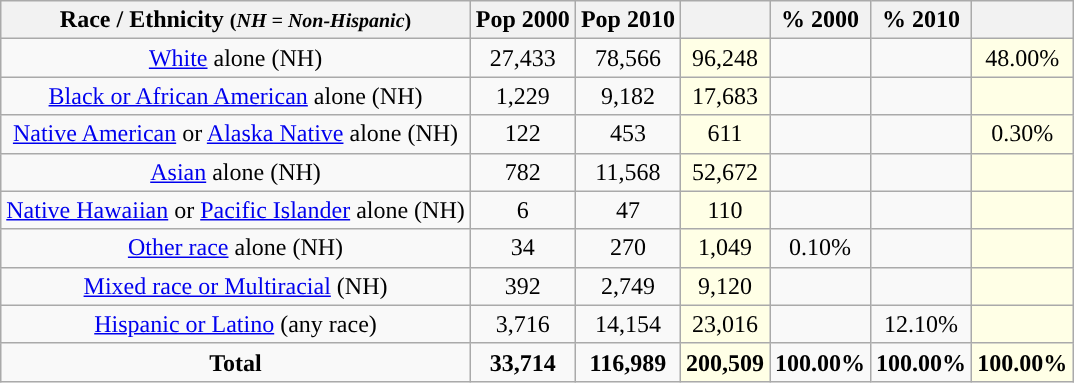<table class="wikitable" style="text-align:center;">
<tr>
<th>Race / Ethnicity <small>(<em>NH = Non-Hispanic</em>)</small></th>
<th>Pop 2000</th>
<th>Pop 2010</th>
<th></th>
<th>% 2000</th>
<th>% 2010</th>
<th></th>
</tr>
<tr>
<td><a href='#'>White</a> alone (NH)</td>
<td>27,433</td>
<td>78,566</td>
<td style='background: #ffffe6;'>96,248</td>
<td></td>
<td></td>
<td style='background: #ffffe6;'>48.00%</td>
</tr>
<tr>
<td><a href='#'>Black or African American</a> alone (NH)</td>
<td>1,229</td>
<td>9,182</td>
<td style='background: #ffffe6;'>17,683</td>
<td></td>
<td></td>
<td style='background: #ffffe6;'></td>
</tr>
<tr>
<td><a href='#'>Native American</a> or <a href='#'>Alaska Native</a> alone (NH)</td>
<td>122</td>
<td>453</td>
<td style='background: #ffffe6;'>611</td>
<td></td>
<td></td>
<td style='background: #ffffe6;'>0.30%</td>
</tr>
<tr>
<td><a href='#'>Asian</a> alone (NH)</td>
<td>782</td>
<td>11,568</td>
<td style='background: #ffffe6;'>52,672</td>
<td></td>
<td></td>
<td style='background: #ffffe6;'></td>
</tr>
<tr>
<td><a href='#'>Native Hawaiian</a> or <a href='#'>Pacific Islander</a> alone (NH)</td>
<td>6</td>
<td>47</td>
<td style='background: #ffffe6;'>110</td>
<td></td>
<td></td>
<td style='background: #ffffe6;'></td>
</tr>
<tr>
<td><a href='#'>Other race</a> alone (NH)</td>
<td>34</td>
<td>270</td>
<td style='background: #ffffe6;'>1,049</td>
<td>0.10%</td>
<td></td>
<td style='background: #ffffe6;'></td>
</tr>
<tr>
<td><a href='#'>Mixed race or Multiracial</a> (NH)</td>
<td>392</td>
<td>2,749</td>
<td style='background: #ffffe6;'>9,120</td>
<td></td>
<td></td>
<td style='background: #ffffe6;'></td>
</tr>
<tr>
<td><a href='#'>Hispanic or Latino</a> (any race)</td>
<td>3,716</td>
<td>14,154</td>
<td style='background: #ffffe6;'>23,016</td>
<td></td>
<td>12.10%</td>
<td style='background: #ffffe6;'></td>
</tr>
<tr>
<td><strong>Total</strong></td>
<td><strong>33,714</strong></td>
<td><strong>116,989</strong></td>
<td style='background: #ffffe6;'><strong>200,509</strong></td>
<td><strong>100.00%</strong></td>
<td><strong>100.00%</strong></td>
<td style='background: #ffffe6;'><strong>100.00%</strong></td>
</tr>
</table>
